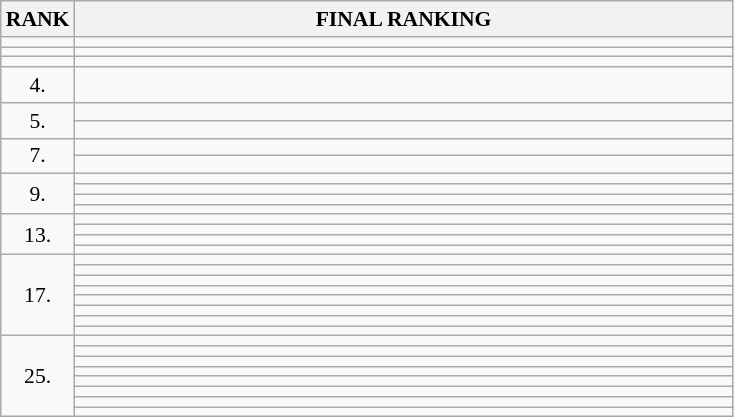<table class="wikitable" style="border-collapse: collapse; font-size: 90%;">
<tr>
<th>RANK</th>
<th style="width: 30em">FINAL RANKING</th>
</tr>
<tr>
<td align="center"></td>
<td></td>
</tr>
<tr>
<td align="center"></td>
<td></td>
</tr>
<tr>
<td align="center"></td>
<td></td>
</tr>
<tr>
<td align="center">4.</td>
<td></td>
</tr>
<tr>
<td rowspan=2 align="center">5.</td>
<td></td>
</tr>
<tr>
<td></td>
</tr>
<tr>
<td rowspan=2 align="center">7.</td>
<td></td>
</tr>
<tr>
<td></td>
</tr>
<tr>
<td rowspan=4 align="center">9.</td>
<td></td>
</tr>
<tr>
<td></td>
</tr>
<tr>
<td></td>
</tr>
<tr>
<td></td>
</tr>
<tr>
<td rowspan=4 align="center">13.</td>
<td></td>
</tr>
<tr>
<td></td>
</tr>
<tr>
<td></td>
</tr>
<tr>
<td></td>
</tr>
<tr>
<td rowspan=8 align="center">17.</td>
<td></td>
</tr>
<tr>
<td></td>
</tr>
<tr>
<td></td>
</tr>
<tr>
<td></td>
</tr>
<tr>
<td></td>
</tr>
<tr>
<td></td>
</tr>
<tr>
<td></td>
</tr>
<tr>
<td></td>
</tr>
<tr>
<td rowspan=8 align="center">25.</td>
<td></td>
</tr>
<tr>
<td></td>
</tr>
<tr>
<td></td>
</tr>
<tr>
<td></td>
</tr>
<tr>
<td></td>
</tr>
<tr>
<td></td>
</tr>
<tr>
<td></td>
</tr>
<tr>
<td></td>
</tr>
</table>
